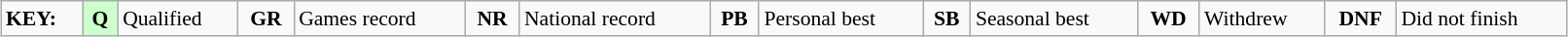<table class="wikitable" style="margin:0.5em auto; font-size:90%; position:relative;" width=85%>
<tr>
<td><strong>KEY:</strong></td>
<td style="background-color:#ccffcc;" align=center><strong>Q</strong></td>
<td>Qualified</td>
<td align=center><strong>GR</strong></td>
<td>Games record</td>
<td align=center><strong>NR</strong></td>
<td>National record</td>
<td align=center><strong>PB</strong></td>
<td>Personal best</td>
<td align=center><strong>SB</strong></td>
<td>Seasonal best</td>
<td align=center><strong>WD</strong></td>
<td>Withdrew</td>
<td align=center><strong>DNF</strong></td>
<td>Did not finish</td>
</tr>
</table>
